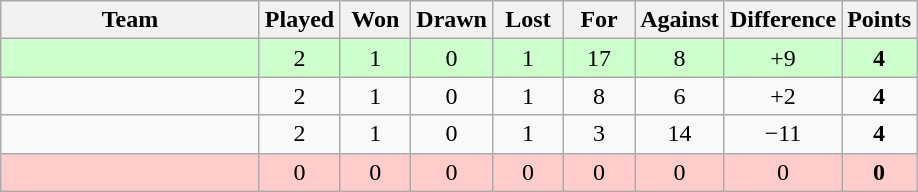<table class="wikitable" style="text-align:center">
<tr>
<th width=165>Team</th>
<th width=40>Played</th>
<th width=40>Won</th>
<th width=40>Drawn</th>
<th width=40>Lost</th>
<th width=40>For</th>
<th width=40>Against</th>
<th width=40>Difference</th>
<th width=40>Points</th>
</tr>
<tr bgcolor=#ccffcc>
<td style="text-align:left"></td>
<td>2</td>
<td>1</td>
<td>0</td>
<td>1</td>
<td>17</td>
<td>8</td>
<td>+9</td>
<td><strong>4</strong></td>
</tr>
<tr>
<td style="text-align:left"></td>
<td>2</td>
<td>1</td>
<td>0</td>
<td>1</td>
<td>8</td>
<td>6</td>
<td>+2</td>
<td><strong>4</strong></td>
</tr>
<tr>
<td style="text-align:left"></td>
<td>2</td>
<td>1</td>
<td>0</td>
<td>1</td>
<td>3</td>
<td>14</td>
<td>−11</td>
<td><strong>4</strong></td>
</tr>
<tr bgcolor=#ffcccc>
<td style="text-align:left"></td>
<td>0</td>
<td>0</td>
<td>0</td>
<td>0</td>
<td>0</td>
<td>0</td>
<td>0</td>
<td><strong>0</strong></td>
</tr>
</table>
